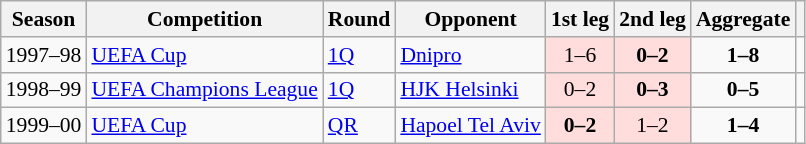<table class="wikitable"  style="font-size:90%; text-align:left;">
<tr>
<th>Season</th>
<th>Competition</th>
<th>Round</th>
<th>Opponent</th>
<th>1st leg</th>
<th>2nd leg</th>
<th>Aggregate</th>
<th></th>
</tr>
<tr>
<td>1997–98</td>
<td><a href='#'>UEFA Cup</a></td>
<td><a href='#'>1Q</a></td>
<td> <a href='#'>Dnipro</a></td>
<td bgcolor="#ffdddd" style="text-align:center;">1–6</td>
<td bgcolor="#ffdddd" style="text-align:center;"><strong>0–2</strong></td>
<td style="text-align:center;"><strong>1–8 </strong></td>
<td></td>
</tr>
<tr>
<td>1998–99</td>
<td><a href='#'>UEFA Champions League</a></td>
<td><a href='#'>1Q</a></td>
<td> <a href='#'>HJK Helsinki</a></td>
<td bgcolor="#ffdddd" style="text-align:center;">0–2</td>
<td bgcolor="#ffdddd" style="text-align:center;"><strong>0–3</strong></td>
<td style="text-align:center;"><strong>0–5</strong></td>
<td></td>
</tr>
<tr>
<td>1999–00</td>
<td><a href='#'>UEFA Cup</a></td>
<td><a href='#'>QR</a></td>
<td> <a href='#'>Hapoel Tel Aviv</a></td>
<td bgcolor="#ffdddd" style="text-align:center;"><strong>0–2</strong></td>
<td bgcolor="#ffdddd" style="text-align:center;">1–2</td>
<td style="text-align:center;"><strong>1–4</strong></td>
<td></td>
</tr>
</table>
